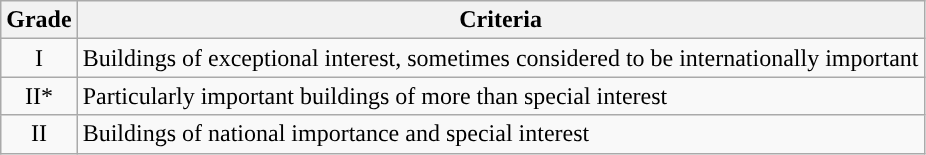<table class="wikitable">
<tr>
<th>Grade</th>
<th>Criteria</th>
</tr>
<tr>
<td align="center" >I</td>
<td>Buildings of exceptional interest, sometimes considered to be internationally important</td>
</tr>
<tr>
<td align="center" >II*</td>
<td>Particularly important buildings of more than special interest</td>
</tr>
<tr>
<td align="center" >II</td>
<td>Buildings of national importance and special interest</td>
</tr>
</table>
